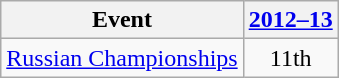<table class="wikitable" style="text-align:center">
<tr>
<th>Event</th>
<th><a href='#'>2012–13</a></th>
</tr>
<tr>
<td align=left><a href='#'>Russian Championships</a></td>
<td>11th</td>
</tr>
</table>
